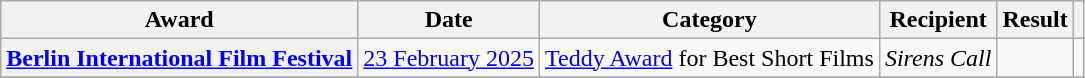<table class="wikitable sortable plainrowheaders">
<tr>
<th>Award</th>
<th>Date</th>
<th>Category</th>
<th>Recipient</th>
<th>Result</th>
<th></th>
</tr>
<tr>
<th scope="row" rowspan=1><a href='#'>Berlin International Film Festival</a></th>
<td rowspan=1><a href='#'>23 February 2025</a></td>
<td><a href='#'>Teddy Award</a> for Best Short Films</td>
<td><em>Sirens Call</em></td>
<td></td>
<td align="center" rowspan="1"></td>
</tr>
<tr>
</tr>
</table>
